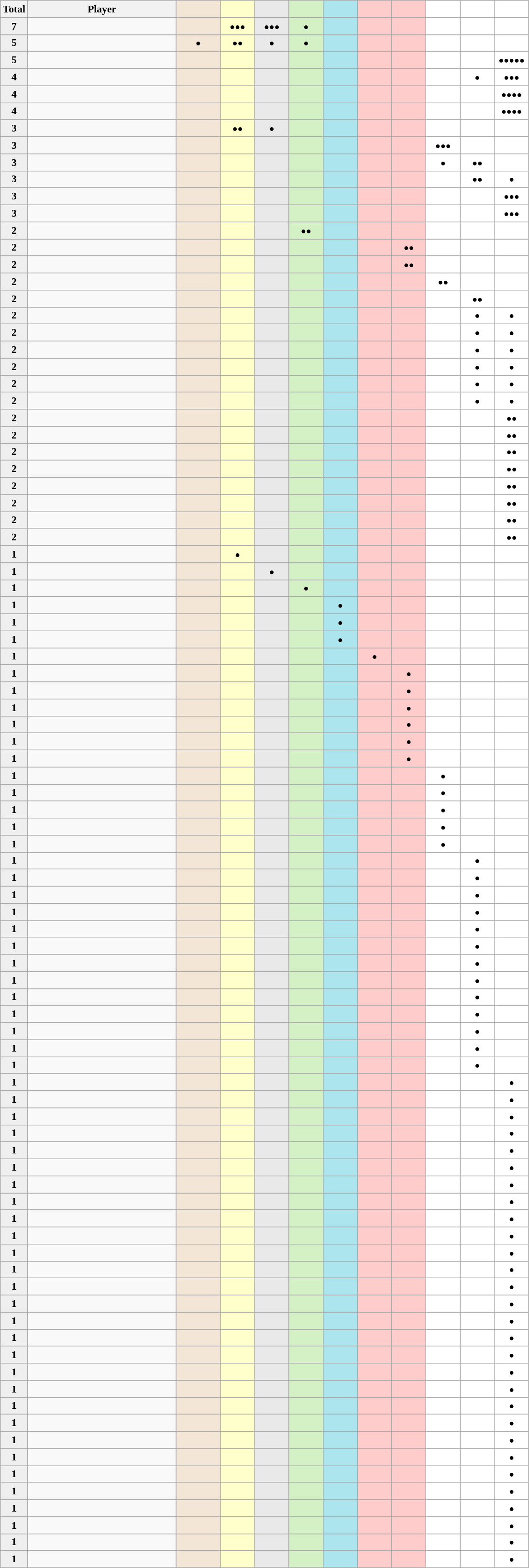<table class="sortable wikitable" style="font-size:90%">
<tr>
<th width="30">Total</th>
<th width="200">Player</th>
<th width="55" style="background:#F3E6D7;"></th>
<th width="41" style="background:#ffc;"></th>
<th width="41" style="background:#E9E9E9;"></th>
<th width="41" style="background:#D4F1C5;"></th>
<th width="41" style="background:#ACE5EE;"></th>
<th width="41" style="background:#ffcccc;"></th>
<th width="41" style="background:#ffcccc;"></th>
<th width="41" style="background:#fff;"></th>
<th width="41" style="background:#fff;"></th>
<th width="41" style="background:#fff;"></th>
</tr>
<tr align="center">
<td style="background:#efefef;"><strong>7</strong></td>
<td align="left"></td>
<td style="background:#F3E6D7;"> <small> </small></td>
<td style="background:#ffc;"> <small>●●●</small></td>
<td style="background:#E9E9E9;"> <small>●●●</small></td>
<td style="background:#D4F1C5;"> <small>●</small></td>
<td style="background:#ACE5EE;"> <small> </small></td>
<td style="background:#ffcccc;"> <small> </small></td>
<td style="background:#ffcccc;"> <small> </small></td>
<td style="background:#fff;"> <small> </small></td>
<td style="background:#fff;"> <small> </small></td>
<td style="background:#fff;"> <small> </small></td>
</tr>
<tr align="center">
<td style="background:#efefef;"><strong>5</strong></td>
<td align="left"></td>
<td style="background:#F3E6D7;"> <small>●</small></td>
<td style="background:#ffc;"> <small>●●</small></td>
<td style="background:#E9E9E9;"> <small>●</small></td>
<td style="background:#D4F1C5;"> <small>●</small></td>
<td style="background:#ACE5EE;"> <small> </small></td>
<td style="background:#ffcccc;"> <small> </small></td>
<td style="background:#ffcccc;"> <small> </small></td>
<td style="background:#fff;"> <small> </small></td>
<td style="background:#fff;"> <small> </small></td>
<td style="background:#fff;"> <small> </small></td>
</tr>
<tr align="center">
<td style="background:#efefef;"><strong>5</strong></td>
<td align="left"></td>
<td style="background:#F3E6D7;"> <small> </small></td>
<td style="background:#ffc;"> <small> </small></td>
<td style="background:#E9E9E9;"> <small> </small></td>
<td style="background:#D4F1C5;"> <small> </small></td>
<td style="background:#ACE5EE;"> <small></small></td>
<td style="background:#ffcccc;"> <small> </small></td>
<td style="background:#ffcccc;"> <small> </small></td>
<td style="background:#fff;"> <small> </small></td>
<td style="background:#fff;"> <small> </small></td>
<td style="background:#fff;"> <small>●●●●●</small></td>
</tr>
<tr align="center">
<td style="background:#efefef;"><strong>4</strong></td>
<td align="left"></td>
<td style="background:#F3E6D7;"> <small> </small></td>
<td style="background:#ffc;"> <small> </small></td>
<td style="background:#E9E9E9;"> <small> </small></td>
<td style="background:#D4F1C5;"> <small> </small></td>
<td style="background:#ACE5EE;"> <small></small></td>
<td style="background:#ffcccc;"> <small> </small></td>
<td style="background:#ffcccc;"> <small> </small></td>
<td style="background:#fff;"> <small> </small></td>
<td style="background:#fff;"> <small>●</small></td>
<td style="background:#fff;"> <small>●●●</small></td>
</tr>
<tr align="center">
<td style="background:#efefef;"><strong>4</strong></td>
<td align="left"></td>
<td style="background:#F3E6D7;"> <small> </small></td>
<td style="background:#ffc;"> <small> </small></td>
<td style="background:#E9E9E9;"> <small> </small></td>
<td style="background:#D4F1C5;"> <small> </small></td>
<td style="background:#ACE5EE;"> <small></small></td>
<td style="background:#ffcccc;"> <small> </small></td>
<td style="background:#ffcccc;"> <small> </small></td>
<td style="background:#fff;"> <small> </small></td>
<td style="background:#fff;"> <small> </small></td>
<td style="background:#fff;"> <small>●●●●</small></td>
</tr>
<tr align="center">
<td style="background:#efefef;"><strong>4</strong></td>
<td align="left"></td>
<td style="background:#F3E6D7;"> <small> </small></td>
<td style="background:#ffc;"> <small> </small></td>
<td style="background:#E9E9E9;"> <small> </small></td>
<td style="background:#D4F1C5;"> <small> </small></td>
<td style="background:#ACE5EE;"> <small></small></td>
<td style="background:#ffcccc;"> <small> </small></td>
<td style="background:#ffcccc;"> <small> </small></td>
<td style="background:#fff;"> <small> </small></td>
<td style="background:#fff;"> <small> </small></td>
<td style="background:#fff;"> <small>●●●●</small></td>
</tr>
<tr align="center">
<td style="background:#efefef;"><strong>3</strong></td>
<td align="left"></td>
<td style="background:#F3E6D7;"> <small> </small></td>
<td style="background:#ffc;"> <small>●●</small></td>
<td style="background:#E9E9E9;"> <small>●</small></td>
<td style="background:#D4F1C5;"> <small> </small></td>
<td style="background:#ACE5EE;"> <small></small></td>
<td style="background:#ffcccc;"> <small> </small></td>
<td style="background:#ffcccc;"> <small> </small></td>
<td style="background:#fff;"> <small> </small></td>
<td style="background:#fff;"> <small> </small></td>
<td style="background:#fff;"> <small> </small></td>
</tr>
<tr align="center">
<td style="background:#efefef;"><strong>3</strong></td>
<td align="left"></td>
<td style="background:#F3E6D7;"> <small> </small></td>
<td style="background:#ffc;"> <small> </small></td>
<td style="background:#E9E9E9;"> <small> </small></td>
<td style="background:#D4F1C5;"> <small> </small></td>
<td style="background:#ACE5EE;"> <small></small></td>
<td style="background:#ffcccc;"> <small> </small></td>
<td style="background:#ffcccc;"> <small> </small></td>
<td style="background:#fff;"> <small>●●●</small></td>
<td style="background:#fff;"> <small> </small></td>
<td style="background:#fff;"> <small> </small></td>
</tr>
<tr align="center">
<td style="background:#efefef;"><strong>3</strong></td>
<td align="left"></td>
<td style="background:#F3E6D7;"> <small> </small></td>
<td style="background:#ffc;"> <small> </small></td>
<td style="background:#E9E9E9;"> <small> </small></td>
<td style="background:#D4F1C5;"> <small> </small></td>
<td style="background:#ACE5EE;"> <small></small></td>
<td style="background:#ffcccc;"> <small> </small></td>
<td style="background:#ffcccc;"> <small> </small></td>
<td style="background:#fff;"> <small>●</small></td>
<td style="background:#fff;"> <small>●●</small></td>
<td style="background:#fff;"> <small> </small></td>
</tr>
<tr align="center">
<td style="background:#efefef;"><strong>3</strong></td>
<td align="left"></td>
<td style="background:#F3E6D7;"> <small> </small></td>
<td style="background:#ffc;"> <small> </small></td>
<td style="background:#E9E9E9;"> <small> </small></td>
<td style="background:#D4F1C5;"> <small> </small></td>
<td style="background:#ACE5EE;"> <small></small></td>
<td style="background:#ffcccc;"> <small> </small></td>
<td style="background:#ffcccc;"> <small> </small></td>
<td style="background:#fff;"> <small> </small></td>
<td style="background:#fff;"> <small>●●</small></td>
<td style="background:#fff;"> <small>●</small></td>
</tr>
<tr align="center">
<td style="background:#efefef;"><strong>3</strong></td>
<td align="left"></td>
<td style="background:#F3E6D7;"> <small> </small></td>
<td style="background:#ffc;"> <small> </small></td>
<td style="background:#E9E9E9;"> <small> </small></td>
<td style="background:#D4F1C5;"> <small> </small></td>
<td style="background:#ACE5EE;"> <small></small></td>
<td style="background:#ffcccc;"> <small> </small></td>
<td style="background:#ffcccc;"> <small> </small></td>
<td style="background:#fff;"> <small> </small></td>
<td style="background:#fff;"> <small> </small></td>
<td style="background:#fff;"> <small>●●●</small></td>
</tr>
<tr align="center">
<td style="background:#efefef;"><strong>3</strong></td>
<td align="left"></td>
<td style="background:#F3E6D7;"> <small> </small></td>
<td style="background:#ffc;"> <small> </small></td>
<td style="background:#E9E9E9;"> <small> </small></td>
<td style="background:#D4F1C5;"> <small> </small></td>
<td style="background:#ACE5EE;"> <small></small></td>
<td style="background:#ffcccc;"> <small> </small></td>
<td style="background:#ffcccc;"> <small> </small></td>
<td style="background:#fff;"> <small> </small></td>
<td style="background:#fff;"> <small> </small></td>
<td style="background:#fff;"> <small>●●●</small></td>
</tr>
<tr align="center">
<td style="background:#efefef;"><strong>2</strong></td>
<td align="left"></td>
<td style="background:#F3E6D7;"> <small> </small></td>
<td style="background:#ffc;"> <small> </small></td>
<td style="background:#E9E9E9;"> <small> </small></td>
<td style="background:#D4F1C5;"> <small>●●</small></td>
<td style="background:#ACE5EE;"> <small> </small></td>
<td style="background:#ffcccc;"> <small> </small></td>
<td style="background:#ffcccc;"> <small> </small></td>
<td style="background:#fff;"> <small> </small></td>
<td style="background:#fff;"> <small> </small></td>
<td style="background:#fff;"> <small> </small></td>
</tr>
<tr align="center">
<td style="background:#efefef;"><strong>2</strong></td>
<td align="left"></td>
<td style="background:#F3E6D7;"> <small> </small></td>
<td style="background:#ffc;"> <small> </small></td>
<td style="background:#E9E9E9;"> <small> </small></td>
<td style="background:#D4F1C5;"> <small> </small></td>
<td style="background:#ACE5EE;"> <small></small></td>
<td style="background:#ffcccc;"> <small> </small></td>
<td style="background:#ffcccc;"> <small>●●</small></td>
<td style="background:#fff;"> <small> </small></td>
<td style="background:#fff;"> <small> </small></td>
<td style="background:#fff;"> <small> </small></td>
</tr>
<tr align="center">
<td style="background:#efefef;"><strong>2</strong></td>
<td align="left"></td>
<td style="background:#F3E6D7;"> <small> </small></td>
<td style="background:#ffc;"> <small> </small></td>
<td style="background:#E9E9E9;"> <small> </small></td>
<td style="background:#D4F1C5;"> <small> </small></td>
<td style="background:#ACE5EE;"> <small></small></td>
<td style="background:#ffcccc;"> <small> </small></td>
<td style="background:#ffcccc;"> <small>●●</small></td>
<td style="background:#fff;"> <small> </small></td>
<td style="background:#fff;"> <small> </small></td>
<td style="background:#fff;"> <small> </small></td>
</tr>
<tr align="center">
<td style="background:#efefef;"><strong>2</strong></td>
<td align="left"></td>
<td style="background:#F3E6D7;"> <small> </small></td>
<td style="background:#ffc;"> <small> </small></td>
<td style="background:#E9E9E9;"> <small> </small></td>
<td style="background:#D4F1C5;"> <small> </small></td>
<td style="background:#ACE5EE;"> <small></small></td>
<td style="background:#ffcccc;"> <small> </small></td>
<td style="background:#ffcccc;"> <small> </small></td>
<td style="background:#fff;"> <small>●●</small></td>
<td style="background:#fff;"> <small> </small></td>
<td style="background:#fff;"> <small> </small></td>
</tr>
<tr align="center">
<td style="background:#efefef;"><strong>2</strong></td>
<td align="left"></td>
<td style="background:#F3E6D7;"> <small> </small></td>
<td style="background:#ffc;"> <small> </small></td>
<td style="background:#E9E9E9;"> <small> </small></td>
<td style="background:#D4F1C5;"> <small> </small></td>
<td style="background:#ACE5EE;"> <small></small></td>
<td style="background:#ffcccc;"> <small> </small></td>
<td style="background:#ffcccc;"> <small> </small></td>
<td style="background:#fff;"> <small> </small></td>
<td style="background:#fff;"> <small>●●</small></td>
<td style="background:#fff;"> <small> </small></td>
</tr>
<tr align="center">
<td style="background:#efefef;"><strong>2</strong></td>
<td align="left"></td>
<td style="background:#F3E6D7;"> <small> </small></td>
<td style="background:#ffc;"> <small> </small></td>
<td style="background:#E9E9E9;"> <small> </small></td>
<td style="background:#D4F1C5;"> <small> </small></td>
<td style="background:#ACE5EE;"> <small></small></td>
<td style="background:#ffcccc;"> <small> </small></td>
<td style="background:#ffcccc;"> <small> </small></td>
<td style="background:#fff;"> <small> </small></td>
<td style="background:#fff;"> <small>●</small></td>
<td style="background:#fff;"> <small>●</small></td>
</tr>
<tr align="center">
<td style="background:#efefef;"><strong>2</strong></td>
<td align="left"></td>
<td style="background:#F3E6D7;"> <small> </small></td>
<td style="background:#ffc;"> <small> </small></td>
<td style="background:#E9E9E9;"> <small> </small></td>
<td style="background:#D4F1C5;"> <small> </small></td>
<td style="background:#ACE5EE;"> <small></small></td>
<td style="background:#ffcccc;"> <small> </small></td>
<td style="background:#ffcccc;"> <small> </small></td>
<td style="background:#fff;"> <small> </small></td>
<td style="background:#fff;"> <small>●</small></td>
<td style="background:#fff;"> <small>●</small></td>
</tr>
<tr align="center">
<td style="background:#efefef;"><strong>2</strong></td>
<td align="left"></td>
<td style="background:#F3E6D7;"> <small> </small></td>
<td style="background:#ffc;"> <small> </small></td>
<td style="background:#E9E9E9;"> <small> </small></td>
<td style="background:#D4F1C5;"> <small> </small></td>
<td style="background:#ACE5EE;"> <small></small></td>
<td style="background:#ffcccc;"> <small> </small></td>
<td style="background:#ffcccc;"> <small> </small></td>
<td style="background:#fff;"> <small> </small></td>
<td style="background:#fff;"> <small>●</small></td>
<td style="background:#fff;"> <small>●</small></td>
</tr>
<tr align="center">
<td style="background:#efefef;"><strong>2</strong></td>
<td align="left"></td>
<td style="background:#F3E6D7;"> <small> </small></td>
<td style="background:#ffc;"> <small> </small></td>
<td style="background:#E9E9E9;"> <small> </small></td>
<td style="background:#D4F1C5;"> <small> </small></td>
<td style="background:#ACE5EE;"> <small></small></td>
<td style="background:#ffcccc;"> <small> </small></td>
<td style="background:#ffcccc;"> <small> </small></td>
<td style="background:#fff;"> <small> </small></td>
<td style="background:#fff;"> <small>●</small></td>
<td style="background:#fff;"> <small>●</small></td>
</tr>
<tr align="center">
<td style="background:#efefef;"><strong>2</strong></td>
<td align="left"></td>
<td style="background:#F3E6D7;"> <small> </small></td>
<td style="background:#ffc;"> <small> </small></td>
<td style="background:#E9E9E9;"> <small> </small></td>
<td style="background:#D4F1C5;"> <small> </small></td>
<td style="background:#ACE5EE;"> <small></small></td>
<td style="background:#ffcccc;"> <small> </small></td>
<td style="background:#ffcccc;"> <small> </small></td>
<td style="background:#fff;"> <small> </small></td>
<td style="background:#fff;"> <small>●</small></td>
<td style="background:#fff;"> <small>●</small></td>
</tr>
<tr align="center">
<td style="background:#efefef;"><strong>2</strong></td>
<td align="left"></td>
<td style="background:#F3E6D7;"> <small> </small></td>
<td style="background:#ffc;"> <small> </small></td>
<td style="background:#E9E9E9;"> <small> </small></td>
<td style="background:#D4F1C5;"> <small> </small></td>
<td style="background:#ACE5EE;"> <small></small></td>
<td style="background:#ffcccc;"> <small> </small></td>
<td style="background:#ffcccc;"> <small> </small></td>
<td style="background:#fff;"> <small> </small></td>
<td style="background:#fff;"> <small>●</small></td>
<td style="background:#fff;"> <small>●</small></td>
</tr>
<tr align="center">
<td style="background:#efefef;"><strong>2</strong></td>
<td align="left"></td>
<td style="background:#F3E6D7;"> <small> </small></td>
<td style="background:#ffc;"> <small> </small></td>
<td style="background:#E9E9E9;"> <small> </small></td>
<td style="background:#D4F1C5;"> <small> </small></td>
<td style="background:#ACE5EE;"> <small></small></td>
<td style="background:#ffcccc;"> <small> </small></td>
<td style="background:#ffcccc;"> <small> </small></td>
<td style="background:#fff;"> <small> </small></td>
<td style="background:#fff;"> <small> </small></td>
<td style="background:#fff;"> <small>●●</small></td>
</tr>
<tr align="center">
<td style="background:#efefef;"><strong>2</strong></td>
<td align="left"></td>
<td style="background:#F3E6D7;"> <small> </small></td>
<td style="background:#ffc;"> <small> </small></td>
<td style="background:#E9E9E9;"> <small> </small></td>
<td style="background:#D4F1C5;"> <small> </small></td>
<td style="background:#ACE5EE;"> <small></small></td>
<td style="background:#ffcccc;"> <small> </small></td>
<td style="background:#ffcccc;"> <small> </small></td>
<td style="background:#fff;"> <small> </small></td>
<td style="background:#fff;"> <small> </small></td>
<td style="background:#fff;"> <small>●●</small></td>
</tr>
<tr align="center">
<td style="background:#efefef;"><strong>2</strong></td>
<td align="left"></td>
<td style="background:#F3E6D7;"> <small> </small></td>
<td style="background:#ffc;"> <small> </small></td>
<td style="background:#E9E9E9;"> <small> </small></td>
<td style="background:#D4F1C5;"> <small> </small></td>
<td style="background:#ACE5EE;"> <small></small></td>
<td style="background:#ffcccc;"> <small> </small></td>
<td style="background:#ffcccc;"> <small> </small></td>
<td style="background:#fff;"> <small> </small></td>
<td style="background:#fff;"> <small> </small></td>
<td style="background:#fff;"> <small>●●</small></td>
</tr>
<tr align="center">
<td style="background:#efefef;"><strong>2</strong></td>
<td align="left"></td>
<td style="background:#F3E6D7;"> <small> </small></td>
<td style="background:#ffc;"> <small> </small></td>
<td style="background:#E9E9E9;"> <small> </small></td>
<td style="background:#D4F1C5;"> <small> </small></td>
<td style="background:#ACE5EE;"> <small></small></td>
<td style="background:#ffcccc;"> <small> </small></td>
<td style="background:#ffcccc;"> <small> </small></td>
<td style="background:#fff;"> <small> </small></td>
<td style="background:#fff;"> <small> </small></td>
<td style="background:#fff;"> <small>●●</small></td>
</tr>
<tr align="center">
<td style="background:#efefef;"><strong>2</strong></td>
<td align="left"></td>
<td style="background:#F3E6D7;"> <small> </small></td>
<td style="background:#ffc;"> <small> </small></td>
<td style="background:#E9E9E9;"> <small> </small></td>
<td style="background:#D4F1C5;"> <small> </small></td>
<td style="background:#ACE5EE;"> <small></small></td>
<td style="background:#ffcccc;"> <small> </small></td>
<td style="background:#ffcccc;"> <small> </small></td>
<td style="background:#fff;"> <small> </small></td>
<td style="background:#fff;"> <small> </small></td>
<td style="background:#fff;"> <small>●●</small></td>
</tr>
<tr align="center">
<td style="background:#efefef;"><strong>2</strong></td>
<td align="left"></td>
<td style="background:#F3E6D7;"> <small> </small></td>
<td style="background:#ffc;"> <small> </small></td>
<td style="background:#E9E9E9;"> <small> </small></td>
<td style="background:#D4F1C5;"> <small> </small></td>
<td style="background:#ACE5EE;"> <small></small></td>
<td style="background:#ffcccc;"> <small> </small></td>
<td style="background:#ffcccc;"> <small> </small></td>
<td style="background:#fff;"> <small> </small></td>
<td style="background:#fff;"> <small> </small></td>
<td style="background:#fff;"> <small>●●</small></td>
</tr>
<tr align="center">
<td style="background:#efefef;"><strong>2</strong></td>
<td align="left"></td>
<td style="background:#F3E6D7;"> <small> </small></td>
<td style="background:#ffc;"> <small> </small></td>
<td style="background:#E9E9E9;"> <small> </small></td>
<td style="background:#D4F1C5;"> <small> </small></td>
<td style="background:#ACE5EE;"> <small></small></td>
<td style="background:#ffcccc;"> <small> </small></td>
<td style="background:#ffcccc;"> <small> </small></td>
<td style="background:#fff;"> <small> </small></td>
<td style="background:#fff;"> <small> </small></td>
<td style="background:#fff;"> <small>●●</small></td>
</tr>
<tr align="center">
<td style="background:#efefef;"><strong>2</strong></td>
<td align="left"></td>
<td style="background:#F3E6D7;"> <small> </small></td>
<td style="background:#ffc;"> <small> </small></td>
<td style="background:#E9E9E9;"> <small> </small></td>
<td style="background:#D4F1C5;"> <small> </small></td>
<td style="background:#ACE5EE;"> <small></small></td>
<td style="background:#ffcccc;"> <small> </small></td>
<td style="background:#ffcccc;"> <small> </small></td>
<td style="background:#fff;"> <small> </small></td>
<td style="background:#fff;"> <small> </small></td>
<td style="background:#fff;"> <small>●●</small></td>
</tr>
<tr align="center">
<td style="background:#efefef;"><strong>1</strong></td>
<td align="left"></td>
<td style="background:#F3E6D7;"> <small> </small></td>
<td style="background:#ffc;"> <small>●</small></td>
<td style="background:#E9E9E9;"> <small> </small></td>
<td style="background:#D4F1C5;"> <small> </small></td>
<td style="background:#ACE5EE;"> <small></small></td>
<td style="background:#ffcccc;"> <small> </small></td>
<td style="background:#ffcccc;"> <small> </small></td>
<td style="background:#fff;"> <small> </small></td>
<td style="background:#fff;"> <small> </small></td>
<td style="background:#fff;"> <small> </small></td>
</tr>
<tr align="center">
<td style="background:#efefef;"><strong>1</strong></td>
<td align="left"></td>
<td style="background:#F3E6D7;"> <small> </small></td>
<td style="background:#ffc;"> <small> </small></td>
<td style="background:#E9E9E9;"> <small>●</small></td>
<td style="background:#D4F1C5;"> <small> </small></td>
<td style="background:#ACE5EE;"> <small></small></td>
<td style="background:#ffcccc;"> <small> </small></td>
<td style="background:#ffcccc;"> <small> </small></td>
<td style="background:#fff;"> <small> </small></td>
<td style="background:#fff;"> <small> </small></td>
<td style="background:#fff;"> <small> </small></td>
</tr>
<tr align="center">
<td style="background:#efefef;"><strong>1</strong></td>
<td align="left"></td>
<td style="background:#F3E6D7;"> <small> </small></td>
<td style="background:#ffc;"> <small> </small></td>
<td style="background:#E9E9E9;"> <small> </small></td>
<td style="background:#D4F1C5;"> <small>●</small></td>
<td style="background:#ACE5EE;"> <small> </small></td>
<td style="background:#ffcccc;"> <small> </small></td>
<td style="background:#ffcccc;"> <small> </small></td>
<td style="background:#fff;"> <small> </small></td>
<td style="background:#fff;"> <small> </small></td>
<td style="background:#fff;"> <small> </small></td>
</tr>
<tr align="center">
<td style="background:#efefef;"><strong>1</strong></td>
<td align="left"></td>
<td style="background:#F3E6D7;"> <small> </small></td>
<td style="background:#ffc;"> <small> </small></td>
<td style="background:#E9E9E9;"> <small> </small></td>
<td style="background:#D4F1C5;"> <small> </small></td>
<td style="background:#ACE5EE;"> <small>●</small></td>
<td style="background:#ffcccc;"> <small> </small></td>
<td style="background:#ffcccc;"> <small> </small></td>
<td style="background:#fff;"> <small> </small></td>
<td style="background:#fff;"> <small> </small></td>
<td style="background:#fff;"> <small> </small></td>
</tr>
<tr align="center">
<td style="background:#efefef;"><strong>1</strong></td>
<td align="left"></td>
<td style="background:#F3E6D7;"> <small> </small></td>
<td style="background:#ffc;"> <small> </small></td>
<td style="background:#E9E9E9;"> <small> </small></td>
<td style="background:#D4F1C5;"> <small> </small></td>
<td style="background:#ACE5EE;"> <small>●</small></td>
<td style="background:#ffcccc;"> <small> </small></td>
<td style="background:#ffcccc;"> <small> </small></td>
<td style="background:#fff;"> <small> </small></td>
<td style="background:#fff;"> <small> </small></td>
<td style="background:#fff;"> <small> </small></td>
</tr>
<tr align="center">
<td style="background:#efefef;"><strong>1</strong></td>
<td align="left"></td>
<td style="background:#F3E6D7;"> <small> </small></td>
<td style="background:#ffc;"> <small> </small></td>
<td style="background:#E9E9E9;"> <small> </small></td>
<td style="background:#D4F1C5;"> <small> </small></td>
<td style="background:#ACE5EE;"> <small>●</small></td>
<td style="background:#ffcccc;"> <small> </small></td>
<td style="background:#ffcccc;"> <small> </small></td>
<td style="background:#fff;"> <small> </small></td>
<td style="background:#fff;"> <small> </small></td>
<td style="background:#fff;"> <small> </small></td>
</tr>
<tr align="center">
<td style="background:#efefef;"><strong>1</strong></td>
<td align="left"></td>
<td style="background:#F3E6D7;"> <small> </small></td>
<td style="background:#ffc;"> <small> </small></td>
<td style="background:#E9E9E9;"> <small> </small></td>
<td style="background:#D4F1C5;"> <small> </small></td>
<td style="background:#ACE5EE;"> <small></small></td>
<td style="background:#ffcccc;"> <small>●</small></td>
<td style="background:#ffcccc;"> <small> </small></td>
<td style="background:#fff;"> <small> </small></td>
<td style="background:#fff;"> <small> </small></td>
<td style="background:#fff;"> <small> </small></td>
</tr>
<tr align="center">
<td style="background:#efefef;"><strong>1</strong></td>
<td align="left"></td>
<td style="background:#F3E6D7;"> <small> </small></td>
<td style="background:#ffc;"> <small> </small></td>
<td style="background:#E9E9E9;"> <small> </small></td>
<td style="background:#D4F1C5;"> <small> </small></td>
<td style="background:#ACE5EE;"> <small></small></td>
<td style="background:#ffcccc;"> <small> </small></td>
<td style="background:#ffcccc;"> <small>●</small></td>
<td style="background:#fff;"> <small> </small></td>
<td style="background:#fff;"> <small> </small></td>
<td style="background:#fff;"> <small> </small></td>
</tr>
<tr align="center">
<td style="background:#efefef;"><strong>1</strong></td>
<td align="left"></td>
<td style="background:#F3E6D7;"> <small> </small></td>
<td style="background:#ffc;"> <small> </small></td>
<td style="background:#E9E9E9;"> <small> </small></td>
<td style="background:#D4F1C5;"> <small> </small></td>
<td style="background:#ACE5EE;"> <small></small></td>
<td style="background:#ffcccc;"> <small> </small></td>
<td style="background:#ffcccc;"> <small>●</small></td>
<td style="background:#fff;"> <small> </small></td>
<td style="background:#fff;"> <small> </small></td>
<td style="background:#fff;"> <small> </small></td>
</tr>
<tr align="center">
<td style="background:#efefef;"><strong>1</strong></td>
<td align="left"></td>
<td style="background:#F3E6D7;"> <small> </small></td>
<td style="background:#ffc;"> <small> </small></td>
<td style="background:#E9E9E9;"> <small> </small></td>
<td style="background:#D4F1C5;"> <small> </small></td>
<td style="background:#ACE5EE;"> <small></small></td>
<td style="background:#ffcccc;"> <small> </small></td>
<td style="background:#ffcccc;"> <small>●</small></td>
<td style="background:#fff;"> <small> </small></td>
<td style="background:#fff;"> <small> </small></td>
<td style="background:#fff;"> <small> </small></td>
</tr>
<tr align="center">
<td style="background:#efefef;"><strong>1</strong></td>
<td align="left"></td>
<td style="background:#F3E6D7;"> <small> </small></td>
<td style="background:#ffc;"> <small> </small></td>
<td style="background:#E9E9E9;"> <small> </small></td>
<td style="background:#D4F1C5;"> <small> </small></td>
<td style="background:#ACE5EE;"> <small></small></td>
<td style="background:#ffcccc;"> <small> </small></td>
<td style="background:#ffcccc;"> <small>●</small></td>
<td style="background:#fff;"> <small> </small></td>
<td style="background:#fff;"> <small> </small></td>
<td style="background:#fff;"> <small> </small></td>
</tr>
<tr align="center">
<td style="background:#efefef;"><strong>1</strong></td>
<td align="left"></td>
<td style="background:#F3E6D7;"> <small> </small></td>
<td style="background:#ffc;"> <small> </small></td>
<td style="background:#E9E9E9;"> <small> </small></td>
<td style="background:#D4F1C5;"> <small> </small></td>
<td style="background:#ACE5EE;"> <small></small></td>
<td style="background:#ffcccc;"> <small> </small></td>
<td style="background:#ffcccc;"> <small>●</small></td>
<td style="background:#fff;"> <small> </small></td>
<td style="background:#fff;"> <small> </small></td>
<td style="background:#fff;"> <small> </small></td>
</tr>
<tr align="center">
<td style="background:#efefef;"><strong>1</strong></td>
<td align="left"></td>
<td style="background:#F3E6D7;"> <small> </small></td>
<td style="background:#ffc;"> <small> </small></td>
<td style="background:#E9E9E9;"> <small> </small></td>
<td style="background:#D4F1C5;"> <small> </small></td>
<td style="background:#ACE5EE;"> <small></small></td>
<td style="background:#ffcccc;"> <small> </small></td>
<td style="background:#ffcccc;"> <small>●</small></td>
<td style="background:#fff;"> <small> </small></td>
<td style="background:#fff;"> <small> </small></td>
<td style="background:#fff;"> <small> </small></td>
</tr>
<tr align="center">
<td style="background:#efefef;"><strong>1</strong></td>
<td align="left"></td>
<td style="background:#F3E6D7;"> <small> </small></td>
<td style="background:#ffc;"> <small> </small></td>
<td style="background:#E9E9E9;"> <small> </small></td>
<td style="background:#D4F1C5;"> <small> </small></td>
<td style="background:#ACE5EE;"> <small></small></td>
<td style="background:#ffcccc;"> <small> </small></td>
<td style="background:#ffcccc;"> <small> </small></td>
<td style="background:#fff;"> <small>●</small></td>
<td style="background:#fff;"> <small> </small></td>
<td style="background:#fff;"> <small> </small></td>
</tr>
<tr align="center">
<td style="background:#efefef;"><strong>1</strong></td>
<td align="left"></td>
<td style="background:#F3E6D7;"> <small> </small></td>
<td style="background:#ffc;"> <small> </small></td>
<td style="background:#E9E9E9;"> <small> </small></td>
<td style="background:#D4F1C5;"> <small> </small></td>
<td style="background:#ACE5EE;"> <small></small></td>
<td style="background:#ffcccc;"> <small> </small></td>
<td style="background:#ffcccc;"> <small> </small></td>
<td style="background:#fff;"> <small>●</small></td>
<td style="background:#fff;"> <small> </small></td>
<td style="background:#fff;"> <small> </small></td>
</tr>
<tr align="center">
<td style="background:#efefef;"><strong>1</strong></td>
<td align="left"></td>
<td style="background:#F3E6D7;"> <small> </small></td>
<td style="background:#ffc;"> <small> </small></td>
<td style="background:#E9E9E9;"> <small> </small></td>
<td style="background:#D4F1C5;"> <small> </small></td>
<td style="background:#ACE5EE;"> <small></small></td>
<td style="background:#ffcccc;"> <small> </small></td>
<td style="background:#ffcccc;"> <small> </small></td>
<td style="background:#fff;"> <small>●</small></td>
<td style="background:#fff;"> <small> </small></td>
<td style="background:#fff;"> <small> </small></td>
</tr>
<tr align="center">
<td style="background:#efefef;"><strong>1</strong></td>
<td align="left"></td>
<td style="background:#F3E6D7;"> <small> </small></td>
<td style="background:#ffc;"> <small> </small></td>
<td style="background:#E9E9E9;"> <small> </small></td>
<td style="background:#D4F1C5;"> <small> </small></td>
<td style="background:#ACE5EE;"> <small></small></td>
<td style="background:#ffcccc;"> <small> </small></td>
<td style="background:#ffcccc;"> <small> </small></td>
<td style="background:#fff;"> <small>●</small></td>
<td style="background:#fff;"> <small> </small></td>
<td style="background:#fff;"> <small> </small></td>
</tr>
<tr align="center">
<td style="background:#efefef;"><strong>1</strong></td>
<td align="left"></td>
<td style="background:#F3E6D7;"> <small> </small></td>
<td style="background:#ffc;"> <small> </small></td>
<td style="background:#E9E9E9;"> <small> </small></td>
<td style="background:#D4F1C5;"> <small> </small></td>
<td style="background:#ACE5EE;"> <small></small></td>
<td style="background:#ffcccc;"> <small> </small></td>
<td style="background:#ffcccc;"> <small> </small></td>
<td style="background:#fff;"> <small>●</small></td>
<td style="background:#fff;"> <small> </small></td>
<td style="background:#fff;"> <small> </small></td>
</tr>
<tr align="center">
<td style="background:#efefef;"><strong>1</strong></td>
<td align="left"></td>
<td style="background:#F3E6D7;"> <small> </small></td>
<td style="background:#ffc;"> <small> </small></td>
<td style="background:#E9E9E9;"> <small> </small></td>
<td style="background:#D4F1C5;"> <small> </small></td>
<td style="background:#ACE5EE;"> <small></small></td>
<td style="background:#ffcccc;"> <small> </small></td>
<td style="background:#ffcccc;"> <small> </small></td>
<td style="background:#fff;"> <small> </small></td>
<td style="background:#fff;"> <small>●</small></td>
<td style="background:#fff;"> <small> </small></td>
</tr>
<tr align="center">
<td style="background:#efefef;"><strong>1</strong></td>
<td align="left"></td>
<td style="background:#F3E6D7;"> <small> </small></td>
<td style="background:#ffc;"> <small> </small></td>
<td style="background:#E9E9E9;"> <small> </small></td>
<td style="background:#D4F1C5;"> <small> </small></td>
<td style="background:#ACE5EE;"> <small></small></td>
<td style="background:#ffcccc;"> <small> </small></td>
<td style="background:#ffcccc;"> <small> </small></td>
<td style="background:#fff;"> <small> </small></td>
<td style="background:#fff;"> <small>●</small></td>
<td style="background:#fff;"> <small> </small></td>
</tr>
<tr align="center">
<td style="background:#efefef;"><strong>1</strong></td>
<td align="left"></td>
<td style="background:#F3E6D7;"> <small> </small></td>
<td style="background:#ffc;"> <small> </small></td>
<td style="background:#E9E9E9;"> <small> </small></td>
<td style="background:#D4F1C5;"> <small> </small></td>
<td style="background:#ACE5EE;"> <small></small></td>
<td style="background:#ffcccc;"> <small> </small></td>
<td style="background:#ffcccc;"> <small> </small></td>
<td style="background:#fff;"> <small> </small></td>
<td style="background:#fff;"> <small>●</small></td>
<td style="background:#fff;"> <small> </small></td>
</tr>
<tr align="center">
<td style="background:#efefef;"><strong>1</strong></td>
<td align="left"></td>
<td style="background:#F3E6D7;"> <small> </small></td>
<td style="background:#ffc;"> <small> </small></td>
<td style="background:#E9E9E9;"> <small> </small></td>
<td style="background:#D4F1C5;"> <small> </small></td>
<td style="background:#ACE5EE;"> <small></small></td>
<td style="background:#ffcccc;"> <small> </small></td>
<td style="background:#ffcccc;"> <small> </small></td>
<td style="background:#fff;"> <small> </small></td>
<td style="background:#fff;"> <small>●</small></td>
<td style="background:#fff;"> <small> </small></td>
</tr>
<tr align="center">
<td style="background:#efefef;"><strong>1</strong></td>
<td align="left"></td>
<td style="background:#F3E6D7;"> <small> </small></td>
<td style="background:#ffc;"> <small> </small></td>
<td style="background:#E9E9E9;"> <small> </small></td>
<td style="background:#D4F1C5;"> <small> </small></td>
<td style="background:#ACE5EE;"> <small></small></td>
<td style="background:#ffcccc;"> <small> </small></td>
<td style="background:#ffcccc;"> <small> </small></td>
<td style="background:#fff;"> <small> </small></td>
<td style="background:#fff;"> <small>●</small></td>
<td style="background:#fff;"> <small> </small></td>
</tr>
<tr align="center">
<td style="background:#efefef;"><strong>1</strong></td>
<td align="left"></td>
<td style="background:#F3E6D7;"> <small> </small></td>
<td style="background:#ffc;"> <small> </small></td>
<td style="background:#E9E9E9;"> <small> </small></td>
<td style="background:#D4F1C5;"> <small> </small></td>
<td style="background:#ACE5EE;"> <small></small></td>
<td style="background:#ffcccc;"> <small> </small></td>
<td style="background:#ffcccc;"> <small> </small></td>
<td style="background:#fff;"> <small> </small></td>
<td style="background:#fff;"> <small>●</small></td>
<td style="background:#fff;"> <small> </small></td>
</tr>
<tr align="center">
<td style="background:#efefef;"><strong>1</strong></td>
<td align="left"></td>
<td style="background:#F3E6D7;"> <small> </small></td>
<td style="background:#ffc;"> <small> </small></td>
<td style="background:#E9E9E9;"> <small> </small></td>
<td style="background:#D4F1C5;"> <small> </small></td>
<td style="background:#ACE5EE;"> <small></small></td>
<td style="background:#ffcccc;"> <small> </small></td>
<td style="background:#ffcccc;"> <small> </small></td>
<td style="background:#fff;"> <small> </small></td>
<td style="background:#fff;"> <small>●</small></td>
<td style="background:#fff;"> <small> </small></td>
</tr>
<tr align="center">
<td style="background:#efefef;"><strong>1</strong></td>
<td align="left"></td>
<td style="background:#F3E6D7;"> <small> </small></td>
<td style="background:#ffc;"> <small> </small></td>
<td style="background:#E9E9E9;"> <small> </small></td>
<td style="background:#D4F1C5;"> <small> </small></td>
<td style="background:#ACE5EE;"> <small></small></td>
<td style="background:#ffcccc;"> <small> </small></td>
<td style="background:#ffcccc;"> <small> </small></td>
<td style="background:#fff;"> <small> </small></td>
<td style="background:#fff;"> <small>●</small></td>
<td style="background:#fff;"> <small> </small></td>
</tr>
<tr align="center">
<td style="background:#efefef;"><strong>1</strong></td>
<td align="left"></td>
<td style="background:#F3E6D7;"> <small> </small></td>
<td style="background:#ffc;"> <small> </small></td>
<td style="background:#E9E9E9;"> <small> </small></td>
<td style="background:#D4F1C5;"> <small> </small></td>
<td style="background:#ACE5EE;"> <small></small></td>
<td style="background:#ffcccc;"> <small> </small></td>
<td style="background:#ffcccc;"> <small> </small></td>
<td style="background:#fff;"> <small> </small></td>
<td style="background:#fff;"> <small>●</small></td>
<td style="background:#fff;"> <small> </small></td>
</tr>
<tr align="center">
<td style="background:#efefef;"><strong>1</strong></td>
<td align="left"></td>
<td style="background:#F3E6D7;"> <small> </small></td>
<td style="background:#ffc;"> <small> </small></td>
<td style="background:#E9E9E9;"> <small> </small></td>
<td style="background:#D4F1C5;"> <small> </small></td>
<td style="background:#ACE5EE;"> <small></small></td>
<td style="background:#ffcccc;"> <small> </small></td>
<td style="background:#ffcccc;"> <small> </small></td>
<td style="background:#fff;"> <small> </small></td>
<td style="background:#fff;"> <small>●</small></td>
<td style="background:#fff;"> <small> </small></td>
</tr>
<tr align="center">
<td style="background:#efefef;"><strong>1</strong></td>
<td align="left"></td>
<td style="background:#F3E6D7;"> <small> </small></td>
<td style="background:#ffc;"> <small> </small></td>
<td style="background:#E9E9E9;"> <small> </small></td>
<td style="background:#D4F1C5;"> <small> </small></td>
<td style="background:#ACE5EE;"> <small></small></td>
<td style="background:#ffcccc;"> <small> </small></td>
<td style="background:#ffcccc;"> <small> </small></td>
<td style="background:#fff;"> <small> </small></td>
<td style="background:#fff;"> <small>●</small></td>
<td style="background:#fff;"> <small> </small></td>
</tr>
<tr align="center">
<td style="background:#efefef;"><strong>1</strong></td>
<td align="left"></td>
<td style="background:#F3E6D7;"> <small> </small></td>
<td style="background:#ffc;"> <small> </small></td>
<td style="background:#E9E9E9;"> <small> </small></td>
<td style="background:#D4F1C5;"> <small> </small></td>
<td style="background:#ACE5EE;"> <small></small></td>
<td style="background:#ffcccc;"> <small> </small></td>
<td style="background:#ffcccc;"> <small> </small></td>
<td style="background:#fff;"> <small> </small></td>
<td style="background:#fff;"> <small>●</small></td>
<td style="background:#fff;"> <small> </small></td>
</tr>
<tr align="center">
<td style="background:#efefef;"><strong>1</strong></td>
<td align="left"></td>
<td style="background:#F3E6D7;"> <small> </small></td>
<td style="background:#ffc;"> <small> </small></td>
<td style="background:#E9E9E9;"> <small> </small></td>
<td style="background:#D4F1C5;"> <small> </small></td>
<td style="background:#ACE5EE;"> <small></small></td>
<td style="background:#ffcccc;"> <small> </small></td>
<td style="background:#ffcccc;"> <small> </small></td>
<td style="background:#fff;"> <small> </small></td>
<td style="background:#fff;"> <small>●</small></td>
<td style="background:#fff;"> <small> </small></td>
</tr>
<tr align="center">
<td style="background:#efefef;"><strong>1</strong></td>
<td align="left"></td>
<td style="background:#F3E6D7;"> <small> </small></td>
<td style="background:#ffc;"> <small> </small></td>
<td style="background:#E9E9E9;"> <small> </small></td>
<td style="background:#D4F1C5;"> <small> </small></td>
<td style="background:#ACE5EE;"> <small></small></td>
<td style="background:#ffcccc;"> <small> </small></td>
<td style="background:#ffcccc;"> <small> </small></td>
<td style="background:#fff;"> <small> </small></td>
<td style="background:#fff;"> <small> </small></td>
<td style="background:#fff;"> <small>●</small></td>
</tr>
<tr align="center">
<td style="background:#efefef;"><strong>1</strong></td>
<td align="left"></td>
<td style="background:#F3E6D7;"> <small> </small></td>
<td style="background:#ffc;"> <small> </small></td>
<td style="background:#E9E9E9;"> <small> </small></td>
<td style="background:#D4F1C5;"> <small> </small></td>
<td style="background:#ACE5EE;"> <small></small></td>
<td style="background:#ffcccc;"> <small> </small></td>
<td style="background:#ffcccc;"> <small> </small></td>
<td style="background:#fff;"> <small> </small></td>
<td style="background:#fff;"> <small> </small></td>
<td style="background:#fff;"> <small>●</small></td>
</tr>
<tr align="center">
<td style="background:#efefef;"><strong>1</strong></td>
<td align="left"></td>
<td style="background:#F3E6D7;"> <small> </small></td>
<td style="background:#ffc;"> <small> </small></td>
<td style="background:#E9E9E9;"> <small> </small></td>
<td style="background:#D4F1C5;"> <small> </small></td>
<td style="background:#ACE5EE;"> <small></small></td>
<td style="background:#ffcccc;"> <small> </small></td>
<td style="background:#ffcccc;"> <small> </small></td>
<td style="background:#fff;"> <small> </small></td>
<td style="background:#fff;"> <small> </small></td>
<td style="background:#fff;"> <small>●</small></td>
</tr>
<tr align="center">
<td style="background:#efefef;"><strong>1</strong></td>
<td align="left"></td>
<td style="background:#F3E6D7;"> <small> </small></td>
<td style="background:#ffc;"> <small> </small></td>
<td style="background:#E9E9E9;"> <small> </small></td>
<td style="background:#D4F1C5;"> <small> </small></td>
<td style="background:#ACE5EE;"> <small></small></td>
<td style="background:#ffcccc;"> <small> </small></td>
<td style="background:#ffcccc;"> <small> </small></td>
<td style="background:#fff;"> <small> </small></td>
<td style="background:#fff;"> <small> </small></td>
<td style="background:#fff;"> <small>●</small></td>
</tr>
<tr align="center">
<td style="background:#efefef;"><strong>1</strong></td>
<td align="left"></td>
<td style="background:#F3E6D7;"> <small> </small></td>
<td style="background:#ffc;"> <small> </small></td>
<td style="background:#E9E9E9;"> <small> </small></td>
<td style="background:#D4F1C5;"> <small> </small></td>
<td style="background:#ACE5EE;"> <small></small></td>
<td style="background:#ffcccc;"> <small> </small></td>
<td style="background:#ffcccc;"> <small> </small></td>
<td style="background:#fff;"> <small> </small></td>
<td style="background:#fff;"> <small> </small></td>
<td style="background:#fff;"> <small>●</small></td>
</tr>
<tr align="center">
<td style="background:#efefef;"><strong>1</strong></td>
<td align="left"></td>
<td style="background:#F3E6D7;"> <small> </small></td>
<td style="background:#ffc;"> <small> </small></td>
<td style="background:#E9E9E9;"> <small> </small></td>
<td style="background:#D4F1C5;"> <small> </small></td>
<td style="background:#ACE5EE;"> <small></small></td>
<td style="background:#ffcccc;"> <small> </small></td>
<td style="background:#ffcccc;"> <small> </small></td>
<td style="background:#fff;"> <small> </small></td>
<td style="background:#fff;"> <small> </small></td>
<td style="background:#fff;"> <small>●</small></td>
</tr>
<tr align="center">
<td style="background:#efefef;"><strong>1</strong></td>
<td align="left"></td>
<td style="background:#F3E6D7;"> <small> </small></td>
<td style="background:#ffc;"> <small> </small></td>
<td style="background:#E9E9E9;"> <small> </small></td>
<td style="background:#D4F1C5;"> <small> </small></td>
<td style="background:#ACE5EE;"> <small></small></td>
<td style="background:#ffcccc;"> <small> </small></td>
<td style="background:#ffcccc;"> <small> </small></td>
<td style="background:#fff;"> <small> </small></td>
<td style="background:#fff;"> <small> </small></td>
<td style="background:#fff;"> <small>●</small></td>
</tr>
<tr align="center">
<td style="background:#efefef;"><strong>1</strong></td>
<td align="left"></td>
<td style="background:#F3E6D7;"> <small> </small></td>
<td style="background:#ffc;"> <small> </small></td>
<td style="background:#E9E9E9;"> <small> </small></td>
<td style="background:#D4F1C5;"> <small> </small></td>
<td style="background:#ACE5EE;"> <small></small></td>
<td style="background:#ffcccc;"> <small> </small></td>
<td style="background:#ffcccc;"> <small> </small></td>
<td style="background:#fff;"> <small> </small></td>
<td style="background:#fff;"> <small> </small></td>
<td style="background:#fff;"> <small>●</small></td>
</tr>
<tr align="center">
<td style="background:#efefef;"><strong>1</strong></td>
<td align="left"></td>
<td style="background:#F3E6D7;"> <small> </small></td>
<td style="background:#ffc;"> <small> </small></td>
<td style="background:#E9E9E9;"> <small> </small></td>
<td style="background:#D4F1C5;"> <small> </small></td>
<td style="background:#ACE5EE;"> <small></small></td>
<td style="background:#ffcccc;"> <small> </small></td>
<td style="background:#ffcccc;"> <small> </small></td>
<td style="background:#fff;"> <small> </small></td>
<td style="background:#fff;"> <small> </small></td>
<td style="background:#fff;"> <small>●</small></td>
</tr>
<tr align="center">
<td style="background:#efefef;"><strong>1</strong></td>
<td align="left"></td>
<td style="background:#F3E6D7;"> <small> </small></td>
<td style="background:#ffc;"> <small> </small></td>
<td style="background:#E9E9E9;"> <small> </small></td>
<td style="background:#D4F1C5;"> <small> </small></td>
<td style="background:#ACE5EE;"> <small></small></td>
<td style="background:#ffcccc;"> <small> </small></td>
<td style="background:#ffcccc;"> <small> </small></td>
<td style="background:#fff;"> <small> </small></td>
<td style="background:#fff;"> <small> </small></td>
<td style="background:#fff;"> <small>●</small></td>
</tr>
<tr align="center">
<td style="background:#efefef;"><strong>1</strong></td>
<td align="left"></td>
<td style="background:#F3E6D7;"> <small> </small></td>
<td style="background:#ffc;"> <small> </small></td>
<td style="background:#E9E9E9;"> <small> </small></td>
<td style="background:#D4F1C5;"> <small> </small></td>
<td style="background:#ACE5EE;"> <small></small></td>
<td style="background:#ffcccc;"> <small> </small></td>
<td style="background:#ffcccc;"> <small> </small></td>
<td style="background:#fff;"> <small> </small></td>
<td style="background:#fff;"> <small> </small></td>
<td style="background:#fff;"> <small>●</small></td>
</tr>
<tr align="center">
<td style="background:#efefef;"><strong>1</strong></td>
<td align="left"></td>
<td style="background:#F3E6D7;"> <small> </small></td>
<td style="background:#ffc;"> <small> </small></td>
<td style="background:#E9E9E9;"> <small> </small></td>
<td style="background:#D4F1C5;"> <small> </small></td>
<td style="background:#ACE5EE;"> <small></small></td>
<td style="background:#ffcccc;"> <small> </small></td>
<td style="background:#ffcccc;"> <small> </small></td>
<td style="background:#fff;"> <small> </small></td>
<td style="background:#fff;"> <small> </small></td>
<td style="background:#fff;"> <small>●</small></td>
</tr>
<tr align="center">
<td style="background:#efefef;"><strong>1</strong></td>
<td align="left"></td>
<td style="background:#F3E6D7;"> <small> </small></td>
<td style="background:#ffc;"> <small> </small></td>
<td style="background:#E9E9E9;"> <small> </small></td>
<td style="background:#D4F1C5;"> <small> </small></td>
<td style="background:#ACE5EE;"> <small></small></td>
<td style="background:#ffcccc;"> <small> </small></td>
<td style="background:#ffcccc;"> <small> </small></td>
<td style="background:#fff;"> <small> </small></td>
<td style="background:#fff;"> <small> </small></td>
<td style="background:#fff;"> <small>●</small></td>
</tr>
<tr align="center">
<td style="background:#efefef;"><strong>1</strong></td>
<td align="left"></td>
<td style="background:#F3E6D7;"> <small> </small></td>
<td style="background:#ffc;"> <small> </small></td>
<td style="background:#E9E9E9;"> <small> </small></td>
<td style="background:#D4F1C5;"> <small> </small></td>
<td style="background:#ACE5EE;"> <small></small></td>
<td style="background:#ffcccc;"> <small> </small></td>
<td style="background:#ffcccc;"> <small> </small></td>
<td style="background:#fff;"> <small> </small></td>
<td style="background:#fff;"> <small> </small></td>
<td style="background:#fff;"> <small>●</small></td>
</tr>
<tr align="center">
<td style="background:#efefef;"><strong>1</strong></td>
<td align="left"></td>
<td style="background:#F3E6D7;"> <small> </small></td>
<td style="background:#ffc;"> <small> </small></td>
<td style="background:#E9E9E9;"> <small> </small></td>
<td style="background:#D4F1C5;"> <small> </small></td>
<td style="background:#ACE5EE;"> <small></small></td>
<td style="background:#ffcccc;"> <small> </small></td>
<td style="background:#ffcccc;"> <small> </small></td>
<td style="background:#fff;"> <small> </small></td>
<td style="background:#fff;"> <small> </small></td>
<td style="background:#fff;"> <small>●</small></td>
</tr>
<tr align="center">
<td style="background:#efefef;"><strong>1</strong></td>
<td align="left"></td>
<td style="background:#F3E6D7;"> <small> </small></td>
<td style="background:#ffc;"> <small> </small></td>
<td style="background:#E9E9E9;"> <small> </small></td>
<td style="background:#D4F1C5;"> <small> </small></td>
<td style="background:#ACE5EE;"> <small></small></td>
<td style="background:#ffcccc;"> <small> </small></td>
<td style="background:#ffcccc;"> <small> </small></td>
<td style="background:#fff;"> <small> </small></td>
<td style="background:#fff;"> <small> </small></td>
<td style="background:#fff;"> <small>●</small></td>
</tr>
<tr align="center">
<td style="background:#efefef;"><strong>1</strong></td>
<td align="left"></td>
<td style="background:#F3E6D7;"> <small> </small></td>
<td style="background:#ffc;"> <small> </small></td>
<td style="background:#E9E9E9;"> <small> </small></td>
<td style="background:#D4F1C5;"> <small> </small></td>
<td style="background:#ACE5EE;"> <small></small></td>
<td style="background:#ffcccc;"> <small> </small></td>
<td style="background:#ffcccc;"> <small> </small></td>
<td style="background:#fff;"> <small> </small></td>
<td style="background:#fff;"> <small> </small></td>
<td style="background:#fff;"> <small>●</small></td>
</tr>
<tr align="center">
<td style="background:#efefef;"><strong>1</strong></td>
<td align="left"></td>
<td style="background:#F3E6D7;"> <small> </small></td>
<td style="background:#ffc;"> <small> </small></td>
<td style="background:#E9E9E9;"> <small> </small></td>
<td style="background:#D4F1C5;"> <small> </small></td>
<td style="background:#ACE5EE;"> <small></small></td>
<td style="background:#ffcccc;"> <small> </small></td>
<td style="background:#ffcccc;"> <small> </small></td>
<td style="background:#fff;"> <small> </small></td>
<td style="background:#fff;"> <small> </small></td>
<td style="background:#fff;"> <small>●</small></td>
</tr>
<tr align="center">
<td style="background:#efefef;"><strong>1</strong></td>
<td align="left"></td>
<td style="background:#F3E6D7;"> <small> </small></td>
<td style="background:#ffc;"> <small> </small></td>
<td style="background:#E9E9E9;"> <small> </small></td>
<td style="background:#D4F1C5;"> <small> </small></td>
<td style="background:#ACE5EE;"> <small></small></td>
<td style="background:#ffcccc;"> <small> </small></td>
<td style="background:#ffcccc;"> <small> </small></td>
<td style="background:#fff;"> <small> </small></td>
<td style="background:#fff;"> <small> </small></td>
<td style="background:#fff;"> <small>●</small></td>
</tr>
<tr align="center">
<td style="background:#efefef;"><strong>1</strong></td>
<td align="left"></td>
<td style="background:#F3E6D7;"> <small> </small></td>
<td style="background:#ffc;"> <small> </small></td>
<td style="background:#E9E9E9;"> <small> </small></td>
<td style="background:#D4F1C5;"> <small> </small></td>
<td style="background:#ACE5EE;"> <small></small></td>
<td style="background:#ffcccc;"> <small> </small></td>
<td style="background:#ffcccc;"> <small> </small></td>
<td style="background:#fff;"> <small> </small></td>
<td style="background:#fff;"> <small> </small></td>
<td style="background:#fff;"> <small>●</small></td>
</tr>
<tr align="center">
<td style="background:#efefef;"><strong>1</strong></td>
<td align="left"></td>
<td style="background:#F3E6D7;"> <small> </small></td>
<td style="background:#ffc;"> <small> </small></td>
<td style="background:#E9E9E9;"> <small> </small></td>
<td style="background:#D4F1C5;"> <small> </small></td>
<td style="background:#ACE5EE;"> <small></small></td>
<td style="background:#ffcccc;"> <small> </small></td>
<td style="background:#ffcccc;"> <small> </small></td>
<td style="background:#fff;"> <small> </small></td>
<td style="background:#fff;"> <small> </small></td>
<td style="background:#fff;"> <small>●</small></td>
</tr>
<tr align="center">
<td style="background:#efefef;"><strong>1</strong></td>
<td align="left"></td>
<td style="background:#F3E6D7;"> <small> </small></td>
<td style="background:#ffc;"> <small> </small></td>
<td style="background:#E9E9E9;"> <small> </small></td>
<td style="background:#D4F1C5;"> <small> </small></td>
<td style="background:#ACE5EE;"> <small></small></td>
<td style="background:#ffcccc;"> <small> </small></td>
<td style="background:#ffcccc;"> <small> </small></td>
<td style="background:#fff;"> <small> </small></td>
<td style="background:#fff;"> <small> </small></td>
<td style="background:#fff;"> <small>●</small></td>
</tr>
<tr align="center">
<td style="background:#efefef;"><strong>1</strong></td>
<td align="left"></td>
<td style="background:#F3E6D7;"> <small> </small></td>
<td style="background:#ffc;"> <small> </small></td>
<td style="background:#E9E9E9;"> <small> </small></td>
<td style="background:#D4F1C5;"> <small> </small></td>
<td style="background:#ACE5EE;"> <small></small></td>
<td style="background:#ffcccc;"> <small> </small></td>
<td style="background:#ffcccc;"> <small> </small></td>
<td style="background:#fff;"> <small> </small></td>
<td style="background:#fff;"> <small> </small></td>
<td style="background:#fff;"> <small>●</small></td>
</tr>
<tr align="center">
<td style="background:#efefef;"><strong>1</strong></td>
<td align="left"></td>
<td style="background:#F3E6D7;"> <small> </small></td>
<td style="background:#ffc;"> <small> </small></td>
<td style="background:#E9E9E9;"> <small> </small></td>
<td style="background:#D4F1C5;"> <small> </small></td>
<td style="background:#ACE5EE;"> <small></small></td>
<td style="background:#ffcccc;"> <small> </small></td>
<td style="background:#ffcccc;"> <small> </small></td>
<td style="background:#fff;"> <small> </small></td>
<td style="background:#fff;"> <small> </small></td>
<td style="background:#fff;"> <small>●</small></td>
</tr>
<tr align="center">
<td style="background:#efefef;"><strong>1</strong></td>
<td align="left"></td>
<td style="background:#F3E6D7;"> <small> </small></td>
<td style="background:#ffc;"> <small> </small></td>
<td style="background:#E9E9E9;"> <small> </small></td>
<td style="background:#D4F1C5;"> <small> </small></td>
<td style="background:#ACE5EE;"> <small></small></td>
<td style="background:#ffcccc;"> <small> </small></td>
<td style="background:#ffcccc;"> <small> </small></td>
<td style="background:#fff;"> <small> </small></td>
<td style="background:#fff;"> <small> </small></td>
<td style="background:#fff;"> <small>●</small></td>
</tr>
<tr align="center">
<td style="background:#efefef;"><strong>1</strong></td>
<td align="left"></td>
<td style="background:#F3E6D7;"> <small> </small></td>
<td style="background:#ffc;"> <small> </small></td>
<td style="background:#E9E9E9;"> <small> </small></td>
<td style="background:#D4F1C5;"> <small> </small></td>
<td style="background:#ACE5EE;"> <small></small></td>
<td style="background:#ffcccc;"> <small> </small></td>
<td style="background:#ffcccc;"> <small> </small></td>
<td style="background:#fff;"> <small> </small></td>
<td style="background:#fff;"> <small> </small></td>
<td style="background:#fff;"> <small>●</small></td>
</tr>
<tr align="center">
<td style="background:#efefef;"><strong>1</strong></td>
<td align="left"></td>
<td style="background:#F3E6D7;"> <small> </small></td>
<td style="background:#ffc;"> <small> </small></td>
<td style="background:#E9E9E9;"> <small> </small></td>
<td style="background:#D4F1C5;"> <small> </small></td>
<td style="background:#ACE5EE;"> <small></small></td>
<td style="background:#ffcccc;"> <small> </small></td>
<td style="background:#ffcccc;"> <small> </small></td>
<td style="background:#fff;"> <small> </small></td>
<td style="background:#fff;"> <small> </small></td>
<td style="background:#fff;"> <small>●</small></td>
</tr>
<tr align="center">
<td style="background:#efefef;"><strong>1</strong></td>
<td align="left"></td>
<td style="background:#F3E6D7;"> <small> </small></td>
<td style="background:#ffc;"> <small> </small></td>
<td style="background:#E9E9E9;"> <small> </small></td>
<td style="background:#D4F1C5;"> <small> </small></td>
<td style="background:#ACE5EE;"> <small></small></td>
<td style="background:#ffcccc;"> <small> </small></td>
<td style="background:#ffcccc;"> <small> </small></td>
<td style="background:#fff;"> <small> </small></td>
<td style="background:#fff;"> <small> </small></td>
<td style="background:#fff;"> <small>●</small></td>
</tr>
<tr align="center">
<td style="background:#efefef;"><strong>1</strong></td>
<td align="left"></td>
<td style="background:#F3E6D7;"> <small> </small></td>
<td style="background:#ffc;"> <small> </small></td>
<td style="background:#E9E9E9;"> <small> </small></td>
<td style="background:#D4F1C5;"> <small> </small></td>
<td style="background:#ACE5EE;"> <small></small></td>
<td style="background:#ffcccc;"> <small> </small></td>
<td style="background:#ffcccc;"> <small> </small></td>
<td style="background:#fff;"> <small> </small></td>
<td style="background:#fff;"> <small> </small></td>
<td style="background:#fff;"> <small>●</small></td>
</tr>
</table>
